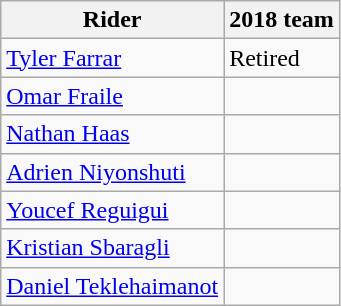<table class="wikitable">
<tr>
<th>Rider</th>
<th>2018 team</th>
</tr>
<tr>
<td><a href='#'>Tyler Farrar</a></td>
<td>Retired</td>
</tr>
<tr>
<td><a href='#'>Omar Fraile</a></td>
<td></td>
</tr>
<tr>
<td><a href='#'>Nathan Haas</a></td>
<td></td>
</tr>
<tr>
<td><a href='#'>Adrien Niyonshuti</a></td>
<td></td>
</tr>
<tr>
<td><a href='#'>Youcef Reguigui</a></td>
<td></td>
</tr>
<tr>
<td><a href='#'>Kristian Sbaragli</a></td>
<td></td>
</tr>
<tr>
<td><a href='#'>Daniel Teklehaimanot</a></td>
<td></td>
</tr>
</table>
